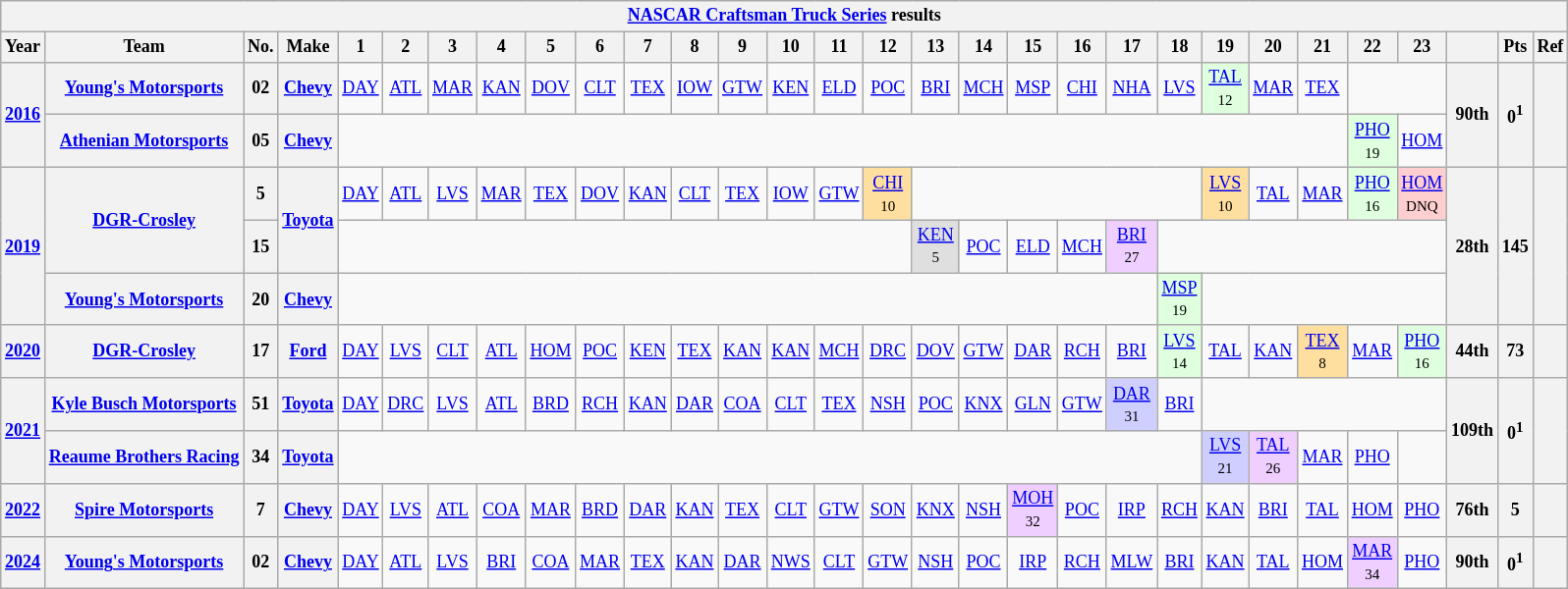<table class="wikitable" style="text-align:center; font-size:75%">
<tr>
<th colspan=30><a href='#'>NASCAR Craftsman Truck Series</a> results</th>
</tr>
<tr>
<th>Year</th>
<th>Team</th>
<th>No.</th>
<th>Make</th>
<th>1</th>
<th>2</th>
<th>3</th>
<th>4</th>
<th>5</th>
<th>6</th>
<th>7</th>
<th>8</th>
<th>9</th>
<th>10</th>
<th>11</th>
<th>12</th>
<th>13</th>
<th>14</th>
<th>15</th>
<th>16</th>
<th>17</th>
<th>18</th>
<th>19</th>
<th>20</th>
<th>21</th>
<th>22</th>
<th>23</th>
<th></th>
<th>Pts</th>
<th>Ref</th>
</tr>
<tr>
<th rowspan=2><a href='#'>2016</a></th>
<th><a href='#'>Young's Motorsports</a></th>
<th>02</th>
<th><a href='#'>Chevy</a></th>
<td><a href='#'>DAY</a></td>
<td><a href='#'>ATL</a></td>
<td><a href='#'>MAR</a></td>
<td><a href='#'>KAN</a></td>
<td><a href='#'>DOV</a></td>
<td><a href='#'>CLT</a></td>
<td><a href='#'>TEX</a></td>
<td><a href='#'>IOW</a></td>
<td><a href='#'>GTW</a></td>
<td><a href='#'>KEN</a></td>
<td><a href='#'>ELD</a></td>
<td><a href='#'>POC</a></td>
<td><a href='#'>BRI</a></td>
<td><a href='#'>MCH</a></td>
<td><a href='#'>MSP</a></td>
<td><a href='#'>CHI</a></td>
<td><a href='#'>NHA</a></td>
<td><a href='#'>LVS</a></td>
<td style="background:#DFFFDF;"><a href='#'>TAL</a><br><small>12</small></td>
<td><a href='#'>MAR</a></td>
<td><a href='#'>TEX</a></td>
<td colspan=2></td>
<th rowspan=2>90th</th>
<th rowspan=2>0<sup>1</sup></th>
<th rowspan=2></th>
</tr>
<tr>
<th><a href='#'>Athenian Motorsports</a></th>
<th>05</th>
<th><a href='#'>Chevy</a></th>
<td colspan=21></td>
<td style="background:#DFFFDF;"><a href='#'>PHO</a><br><small>19</small></td>
<td><a href='#'>HOM</a></td>
</tr>
<tr>
<th rowspan=3><a href='#'>2019</a></th>
<th rowspan=2><a href='#'>DGR-Crosley</a></th>
<th>5</th>
<th rowspan=2><a href='#'>Toyota</a></th>
<td><a href='#'>DAY</a></td>
<td><a href='#'>ATL</a></td>
<td><a href='#'>LVS</a></td>
<td><a href='#'>MAR</a></td>
<td><a href='#'>TEX</a></td>
<td><a href='#'>DOV</a></td>
<td><a href='#'>KAN</a></td>
<td><a href='#'>CLT</a></td>
<td><a href='#'>TEX</a></td>
<td><a href='#'>IOW</a></td>
<td><a href='#'>GTW</a></td>
<td style="background:#FFDF9F;"><a href='#'>CHI</a><br><small>10</small></td>
<td colspan=6></td>
<td style="background:#FFDF9F;"><a href='#'>LVS</a><br><small>10</small></td>
<td><a href='#'>TAL</a></td>
<td><a href='#'>MAR</a></td>
<td style="background:#DFFFDF;"><a href='#'>PHO</a><br><small>16</small></td>
<td style="background:#FFCFCF;"><a href='#'>HOM</a><br><small>DNQ</small></td>
<th rowspan=3>28th</th>
<th rowspan=3>145</th>
<th rowspan=3></th>
</tr>
<tr>
<th>15</th>
<td colspan=12></td>
<td style="background:#DFDFDF;"><a href='#'>KEN</a><br><small>5</small></td>
<td><a href='#'>POC</a></td>
<td><a href='#'>ELD</a></td>
<td><a href='#'>MCH</a></td>
<td style="background:#EFCFFF;"><a href='#'>BRI</a><br><small>27</small></td>
<td colspan=6></td>
</tr>
<tr>
<th><a href='#'>Young's Motorsports</a></th>
<th>20</th>
<th><a href='#'>Chevy</a></th>
<td colspan=17></td>
<td style="background:#DFFFDF;"><a href='#'>MSP</a><br><small>19</small></td>
<td colspan=5></td>
</tr>
<tr>
<th><a href='#'>2020</a></th>
<th><a href='#'>DGR-Crosley</a></th>
<th>17</th>
<th><a href='#'>Ford</a></th>
<td><a href='#'>DAY</a></td>
<td><a href='#'>LVS</a></td>
<td><a href='#'>CLT</a></td>
<td><a href='#'>ATL</a></td>
<td><a href='#'>HOM</a></td>
<td><a href='#'>POC</a></td>
<td><a href='#'>KEN</a></td>
<td><a href='#'>TEX</a></td>
<td><a href='#'>KAN</a></td>
<td><a href='#'>KAN</a></td>
<td><a href='#'>MCH</a></td>
<td><a href='#'>DRC</a></td>
<td><a href='#'>DOV</a></td>
<td><a href='#'>GTW</a></td>
<td><a href='#'>DAR</a></td>
<td><a href='#'>RCH</a></td>
<td><a href='#'>BRI</a></td>
<td style="background:#DFFFDF;"><a href='#'>LVS</a><br><small>14</small></td>
<td><a href='#'>TAL</a></td>
<td><a href='#'>KAN</a></td>
<td style="background:#FFDF9F;"><a href='#'>TEX</a><br><small>8</small></td>
<td><a href='#'>MAR</a></td>
<td style="background:#DFFFDF;"><a href='#'>PHO</a><br><small>16</small></td>
<th>44th</th>
<th>73</th>
<th></th>
</tr>
<tr>
<th rowspan=2><a href='#'>2021</a></th>
<th><a href='#'>Kyle Busch Motorsports</a></th>
<th>51</th>
<th><a href='#'>Toyota</a></th>
<td><a href='#'>DAY</a></td>
<td><a href='#'>DRC</a></td>
<td><a href='#'>LVS</a></td>
<td><a href='#'>ATL</a></td>
<td><a href='#'>BRD</a></td>
<td><a href='#'>RCH</a></td>
<td><a href='#'>KAN</a></td>
<td><a href='#'>DAR</a></td>
<td><a href='#'>COA</a></td>
<td><a href='#'>CLT</a></td>
<td><a href='#'>TEX</a></td>
<td><a href='#'>NSH</a></td>
<td><a href='#'>POC</a></td>
<td><a href='#'>KNX</a></td>
<td><a href='#'>GLN</a></td>
<td><a href='#'>GTW</a></td>
<td style="background:#CFCFFF;"><a href='#'>DAR</a><br><small>31</small></td>
<td><a href='#'>BRI</a></td>
<td colspan=5></td>
<th rowspan=2>109th</th>
<th rowspan=2>0<sup>1</sup></th>
<th rowspan=2></th>
</tr>
<tr>
<th><a href='#'>Reaume Brothers Racing</a></th>
<th>34</th>
<th><a href='#'>Toyota</a></th>
<td colspan=18></td>
<td style="background:#CFCFFF;"><a href='#'>LVS</a><br><small>21</small></td>
<td style="background:#EFCFFF;"><a href='#'>TAL</a><br><small>26</small></td>
<td><a href='#'>MAR</a></td>
<td><a href='#'>PHO</a></td>
<td></td>
</tr>
<tr>
<th><a href='#'>2022</a></th>
<th><a href='#'>Spire Motorsports</a></th>
<th>7</th>
<th><a href='#'>Chevy</a></th>
<td><a href='#'>DAY</a></td>
<td><a href='#'>LVS</a></td>
<td><a href='#'>ATL</a></td>
<td><a href='#'>COA</a></td>
<td><a href='#'>MAR</a></td>
<td><a href='#'>BRD</a></td>
<td><a href='#'>DAR</a></td>
<td><a href='#'>KAN</a></td>
<td><a href='#'>TEX</a></td>
<td><a href='#'>CLT</a></td>
<td><a href='#'>GTW</a></td>
<td><a href='#'>SON</a></td>
<td><a href='#'>KNX</a></td>
<td><a href='#'>NSH</a></td>
<td style="background:#EFCFFF;"><a href='#'>MOH</a><br><small>32</small></td>
<td><a href='#'>POC</a></td>
<td><a href='#'>IRP</a></td>
<td><a href='#'>RCH</a></td>
<td><a href='#'>KAN</a></td>
<td><a href='#'>BRI</a></td>
<td><a href='#'>TAL</a></td>
<td><a href='#'>HOM</a></td>
<td><a href='#'>PHO</a></td>
<th>76th</th>
<th>5</th>
<th></th>
</tr>
<tr>
<th><a href='#'>2024</a></th>
<th><a href='#'>Young's Motorsports</a></th>
<th>02</th>
<th><a href='#'>Chevy</a></th>
<td><a href='#'>DAY</a></td>
<td><a href='#'>ATL</a></td>
<td><a href='#'>LVS</a></td>
<td><a href='#'>BRI</a></td>
<td><a href='#'>COA</a></td>
<td><a href='#'>MAR</a></td>
<td><a href='#'>TEX</a></td>
<td><a href='#'>KAN</a></td>
<td><a href='#'>DAR</a></td>
<td><a href='#'>NWS</a></td>
<td><a href='#'>CLT</a></td>
<td><a href='#'>GTW</a></td>
<td><a href='#'>NSH</a></td>
<td><a href='#'>POC</a></td>
<td><a href='#'>IRP</a></td>
<td><a href='#'>RCH</a></td>
<td><a href='#'>MLW</a></td>
<td><a href='#'>BRI</a></td>
<td><a href='#'>KAN</a></td>
<td><a href='#'>TAL</a></td>
<td><a href='#'>HOM</a></td>
<td style="background:#EFCFFF;"><a href='#'>MAR</a><br><small>34</small></td>
<td><a href='#'>PHO</a></td>
<th>90th</th>
<th>0<sup>1</sup></th>
<th></th>
</tr>
</table>
